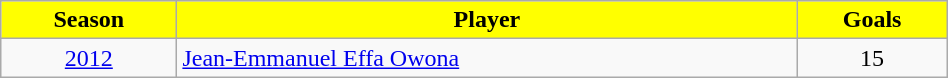<table class="wikitable" style=width:50%>
<tr>
<th style="background:yellow; color:black; text-align:center;">Season</th>
<th style="background:yellow; color:black; text-align:center;">Player</th>
<th style="background:yellow; color:black; text-align:center;">Goals</th>
</tr>
<tr>
<td align="center"><a href='#'>2012</a></td>
<td> <a href='#'>Jean-Emmanuel Effa Owona</a></td>
<td align="center">15</td>
</tr>
</table>
